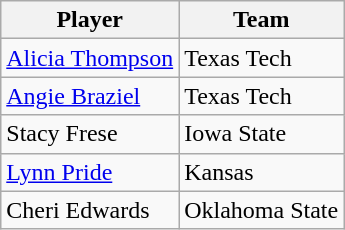<table class="wikitable">
<tr>
<th>Player</th>
<th>Team</th>
</tr>
<tr>
<td><a href='#'>Alicia Thompson</a></td>
<td>Texas Tech</td>
</tr>
<tr>
<td><a href='#'>Angie Braziel</a></td>
<td>Texas Tech</td>
</tr>
<tr>
<td>Stacy Frese</td>
<td>Iowa State</td>
</tr>
<tr>
<td><a href='#'>Lynn Pride</a></td>
<td>Kansas</td>
</tr>
<tr>
<td>Cheri Edwards</td>
<td>Oklahoma State</td>
</tr>
</table>
